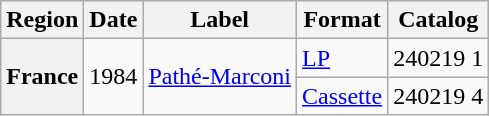<table class="wikitable plainrowheaders">
<tr>
<th>Region</th>
<th>Date</th>
<th>Label</th>
<th>Format</th>
<th>Catalog</th>
</tr>
<tr>
<th scope="row" rowspan="2">France</th>
<td rowspan="2">1984</td>
<td rowspan="2"><a href='#'>Pathé-Marconi</a></td>
<td><a href='#'>LP</a></td>
<td>240219 1</td>
</tr>
<tr>
<td><a href='#'>Cassette</a></td>
<td>240219 4</td>
</tr>
</table>
